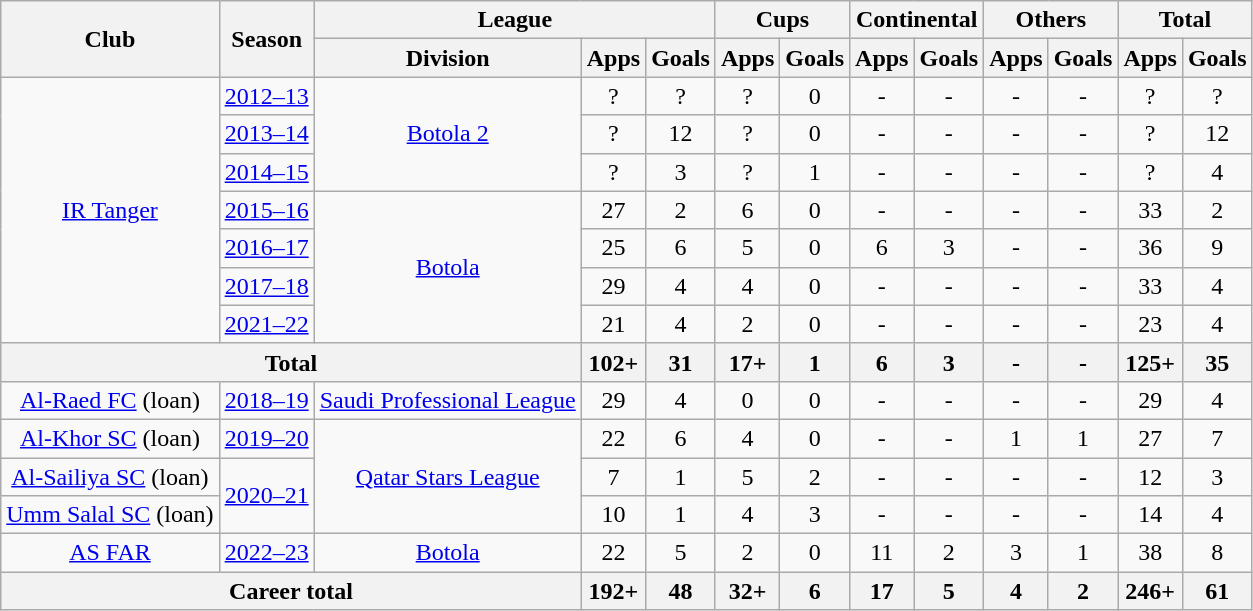<table class="wikitable" style="text-align:center">
<tr>
<th rowspan="2">Club</th>
<th rowspan="2">Season</th>
<th colspan="3">League</th>
<th colspan="2">Cups</th>
<th colspan="2">Continental</th>
<th colspan="2">Others</th>
<th colspan="2">Total</th>
</tr>
<tr>
<th>Division</th>
<th>Apps</th>
<th>Goals</th>
<th>Apps</th>
<th>Goals</th>
<th>Apps</th>
<th>Goals</th>
<th>Apps</th>
<th>Goals</th>
<th>Apps</th>
<th>Goals</th>
</tr>
<tr>
<td rowspan="7"><a href='#'>IR Tanger</a></td>
<td><a href='#'>2012–13</a></td>
<td rowspan=3><a href='#'>Botola 2</a></td>
<td>?</td>
<td>?</td>
<td>?</td>
<td>0</td>
<td>-</td>
<td>-</td>
<td>-</td>
<td>-</td>
<td>?</td>
<td>?</td>
</tr>
<tr>
<td><a href='#'>2013–14</a></td>
<td>?</td>
<td>12</td>
<td>?</td>
<td>0</td>
<td>-</td>
<td>-</td>
<td>-</td>
<td>-</td>
<td>?</td>
<td>12</td>
</tr>
<tr>
<td><a href='#'>2014–15</a></td>
<td>?</td>
<td>3</td>
<td>?</td>
<td>1</td>
<td>-</td>
<td>-</td>
<td>-</td>
<td>-</td>
<td>?</td>
<td>4</td>
</tr>
<tr>
<td><a href='#'>2015–16</a></td>
<td rowspan=4><a href='#'>Botola</a></td>
<td>27</td>
<td>2</td>
<td>6</td>
<td>0</td>
<td>-</td>
<td>-</td>
<td>-</td>
<td>-</td>
<td>33</td>
<td>2</td>
</tr>
<tr>
<td><a href='#'>2016–17</a></td>
<td>25</td>
<td>6</td>
<td>5</td>
<td>0</td>
<td>6</td>
<td>3</td>
<td>-</td>
<td>-</td>
<td>36</td>
<td>9</td>
</tr>
<tr>
<td><a href='#'>2017–18</a></td>
<td>29</td>
<td>4</td>
<td>4</td>
<td>0</td>
<td>-</td>
<td>-</td>
<td>-</td>
<td>-</td>
<td>33</td>
<td>4</td>
</tr>
<tr>
<td><a href='#'>2021–22</a></td>
<td>21</td>
<td>4</td>
<td>2</td>
<td>0</td>
<td>-</td>
<td>-</td>
<td>-</td>
<td>-</td>
<td>23</td>
<td>4</td>
</tr>
<tr>
<th colspan="3">Total</th>
<th>102+</th>
<th>31</th>
<th>17+</th>
<th>1</th>
<th>6</th>
<th>3</th>
<th>-</th>
<th>-</th>
<th>125+</th>
<th>35</th>
</tr>
<tr>
<td><a href='#'>Al-Raed FC</a> (loan)</td>
<td><a href='#'>2018–19</a></td>
<td><a href='#'>Saudi Professional League</a></td>
<td>29</td>
<td>4</td>
<td>0</td>
<td>0</td>
<td>-</td>
<td>-</td>
<td>-</td>
<td>-</td>
<td>29</td>
<td>4</td>
</tr>
<tr>
<td><a href='#'>Al-Khor SC</a> (loan)</td>
<td><a href='#'>2019–20</a></td>
<td rowspan=3><a href='#'>Qatar Stars League</a></td>
<td>22</td>
<td>6</td>
<td>4</td>
<td>0</td>
<td>-</td>
<td>-</td>
<td>1</td>
<td>1</td>
<td>27</td>
<td>7</td>
</tr>
<tr>
<td><a href='#'>Al-Sailiya SC</a> (loan)</td>
<td rowspan=2><a href='#'>2020–21</a></td>
<td>7</td>
<td>1</td>
<td>5</td>
<td>2</td>
<td>-</td>
<td>-</td>
<td>-</td>
<td>-</td>
<td>12</td>
<td>3</td>
</tr>
<tr>
<td><a href='#'>Umm Salal SC</a> (loan)</td>
<td>10</td>
<td>1</td>
<td>4</td>
<td>3</td>
<td>-</td>
<td>-</td>
<td>-</td>
<td>-</td>
<td>14</td>
<td>4</td>
</tr>
<tr>
<td><a href='#'>AS FAR</a></td>
<td><a href='#'>2022–23</a></td>
<td><a href='#'>Botola</a></td>
<td>22</td>
<td>5</td>
<td>2</td>
<td>0</td>
<td>11</td>
<td>2</td>
<td>3</td>
<td>1</td>
<td>38</td>
<td>8</td>
</tr>
<tr>
<th colspan="3">Career total</th>
<th>192+</th>
<th>48</th>
<th>32+</th>
<th>6</th>
<th>17</th>
<th>5</th>
<th>4</th>
<th>2</th>
<th>246+</th>
<th>61</th>
</tr>
</table>
